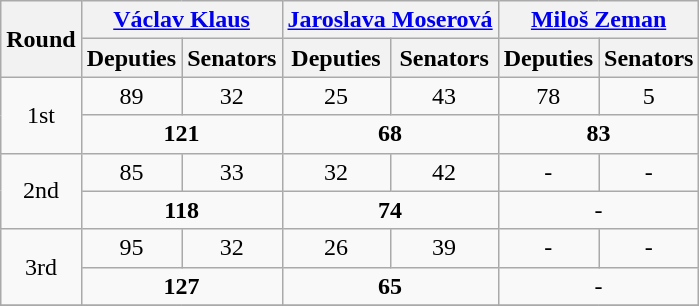<table class="wikitable">
<tr>
<th rowspan="2">Round</th>
<th colspan="2"><a href='#'>Václav Klaus</a></th>
<th colspan="2"><a href='#'>Jaroslava Moserová</a></th>
<th colspan="2"><a href='#'>Miloš Zeman</a></th>
</tr>
<tr>
<th>Deputies</th>
<th>Senators</th>
<th>Deputies</th>
<th>Senators</th>
<th>Deputies</th>
<th>Senators</th>
</tr>
<tr>
<td rowspan="2" style="text-align:center;">1st</td>
<td align=center>89</td>
<td align=center>32</td>
<td align=center>25</td>
<td align=center>43</td>
<td align=center>78</td>
<td align=center>5</td>
</tr>
<tr style="text-align:center;">
<td colspan="2"><strong>121</strong></td>
<td colspan="2"><strong>68</strong></td>
<td colspan="2"><strong>83</strong></td>
</tr>
<tr>
<td rowspan="2" style="text-align:center;">2nd</td>
<td align=center>85</td>
<td align=center>33</td>
<td align=center>32</td>
<td align=center>42</td>
<td align=center>-</td>
<td align=center>-</td>
</tr>
<tr style="text-align:center;">
<td colspan="2"><strong>118</strong></td>
<td colspan="2"><strong>74</strong></td>
<td colspan="2">-</td>
</tr>
<tr>
<td rowspan="2" style="text-align:center;">3rd</td>
<td align=center>95</td>
<td align=center>32</td>
<td align=center>26</td>
<td align=center>39</td>
<td align=center>-</td>
<td align=center>-</td>
</tr>
<tr style="text-align:center;">
<td colspan="2"><strong>127</strong></td>
<td colspan="2"><strong>65</strong></td>
<td colspan="2">-</td>
</tr>
<tr>
</tr>
</table>
